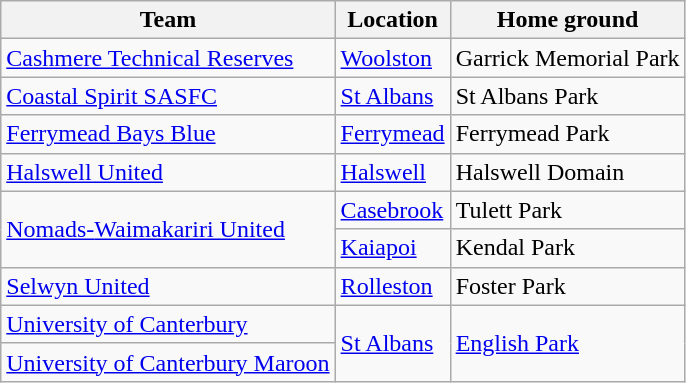<table class="wikitable sortable">
<tr>
<th>Team</th>
<th>Location</th>
<th>Home ground</th>
</tr>
<tr>
<td><a href='#'>Cashmere Technical Reserves</a></td>
<td><a href='#'>Woolston</a></td>
<td>Garrick Memorial Park</td>
</tr>
<tr>
<td><a href='#'>Coastal Spirit SASFC</a></td>
<td><a href='#'>St Albans</a></td>
<td>St Albans Park</td>
</tr>
<tr>
<td><a href='#'>Ferrymead Bays Blue</a></td>
<td><a href='#'>Ferrymead</a></td>
<td>Ferrymead Park</td>
</tr>
<tr>
<td><a href='#'>Halswell United</a></td>
<td><a href='#'>Halswell</a></td>
<td>Halswell Domain</td>
</tr>
<tr>
<td rowspan=2><a href='#'>Nomads-</a><a href='#'>Waimakariri United</a></td>
<td><a href='#'>Casebrook</a></td>
<td>Tulett Park</td>
</tr>
<tr>
<td><a href='#'>Kaiapoi</a></td>
<td>Kendal Park</td>
</tr>
<tr>
<td><a href='#'>Selwyn United</a></td>
<td><a href='#'>Rolleston</a></td>
<td>Foster Park</td>
</tr>
<tr>
<td><a href='#'>University of Canterbury</a></td>
<td rowspan=2><a href='#'>St Albans</a></td>
<td rowspan=2><a href='#'>English Park</a></td>
</tr>
<tr>
<td><a href='#'>University of Canterbury Maroon</a></td>
</tr>
</table>
